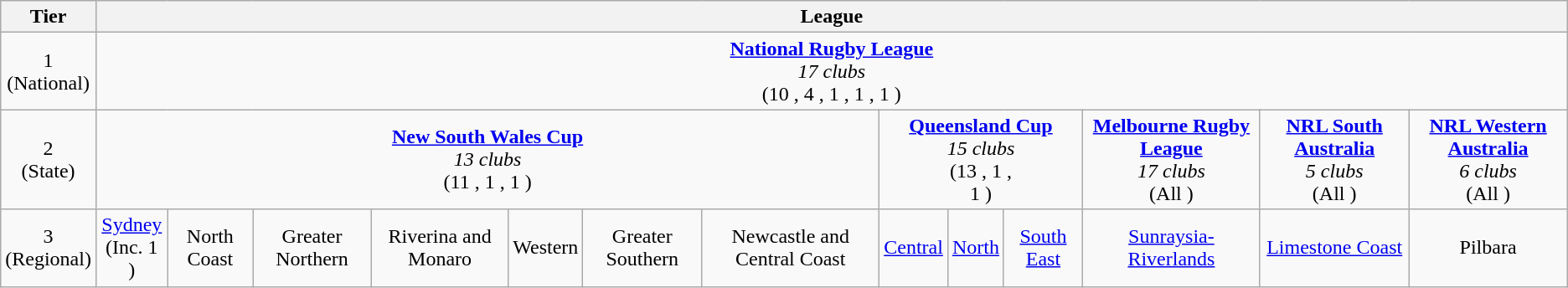<table class="wikitable" style="text-align: center;">
<tr>
<th>Tier</th>
<th colspan="14">League</th>
</tr>
<tr>
<td>1<br>(National)</td>
<td colspan="14"> <strong><a href='#'>National Rugby League</a></strong><br><em>17 clubs</em><br>(10 , 4 , 1 , 1 , 1 )</td>
</tr>
<tr>
<td>2<br>(State)</td>
<td colspan="7"> <strong><a href='#'>New South Wales Cup</a></strong><br><em>13 clubs</em><br>(11 , 1 , 1 )</td>
<td colspan="3"> <strong><a href='#'>Queensland Cup</a></strong><br><em>15 clubs</em><br>(13 , 1 ,<br>1 )</td>
<td colspan="2"> <strong><a href='#'>Melbourne Rugby League</a></strong><br><em>17 clubs</em><br>(All )</td>
<td> <strong><a href='#'>NRL South Australia</a></strong><br><em>5 clubs</em><br>(All )</td>
<td> <strong><a href='#'>NRL Western Australia</a></strong><br><em>6 clubs</em><br>(All )</td>
</tr>
<tr>
<td>3<br>(Regional)</td>
<td><a href='#'>Sydney</a><br>(Inc. 1 )</td>
<td>North Coast</td>
<td>Greater Northern</td>
<td>Riverina and Monaro</td>
<td>Western</td>
<td>Greater Southern</td>
<td>Newcastle and Central Coast</td>
<td><a href='#'>Central</a></td>
<td><a href='#'>North</a></td>
<td><a href='#'>South East</a></td>
<td><a href='#'>Sunraysia-Riverlands</a></td>
<td colspan="2"><a href='#'>Limestone Coast</a></td>
<td>Pilbara</td>
</tr>
</table>
